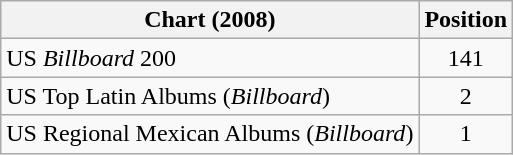<table class="wikitable sortable">
<tr>
<th>Chart (2008)</th>
<th>Position</th>
</tr>
<tr>
<td>US <em>Billboard</em> 200</td>
<td style="text-align:center;">141</td>
</tr>
<tr>
<td>US Top Latin Albums (<em>Billboard</em>)</td>
<td style="text-align:center;">2</td>
</tr>
<tr>
<td>US Regional Mexican Albums (<em>Billboard</em>)</td>
<td style="text-align:center;">1</td>
</tr>
</table>
